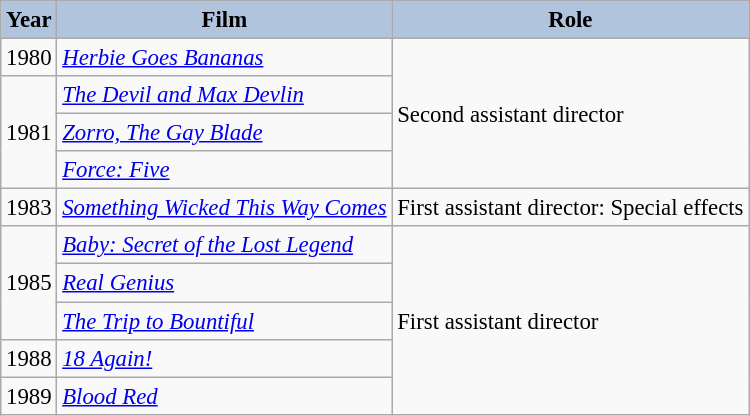<table class="wikitable" style="font-size:95%;">
<tr>
<th style="background:#B0C4DE;">Year</th>
<th style="background:#B0C4DE;">Film</th>
<th style="background:#B0C4DE;">Role</th>
</tr>
<tr>
<td>1980</td>
<td><em><a href='#'>Herbie Goes Bananas</a></em></td>
<td rowspan=4>Second assistant director</td>
</tr>
<tr>
<td rowspan=3>1981</td>
<td><em><a href='#'>The Devil and Max Devlin</a></em></td>
</tr>
<tr>
<td><em><a href='#'>Zorro, The Gay Blade</a></em></td>
</tr>
<tr>
<td><em><a href='#'>Force: Five</a></em></td>
</tr>
<tr>
<td>1983</td>
<td><em><a href='#'>Something Wicked This Way Comes</a></em></td>
<td>First assistant director: Special effects</td>
</tr>
<tr>
<td rowspan=3>1985</td>
<td><em><a href='#'>Baby: Secret of the Lost Legend</a></em></td>
<td rowspan=5>First assistant director</td>
</tr>
<tr>
<td><em><a href='#'>Real Genius</a></em></td>
</tr>
<tr>
<td><em><a href='#'>The Trip to Bountiful</a></em></td>
</tr>
<tr>
<td>1988</td>
<td><em><a href='#'>18 Again!</a></em></td>
</tr>
<tr>
<td>1989</td>
<td><em><a href='#'>Blood Red</a></em></td>
</tr>
</table>
